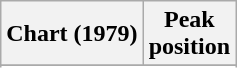<table class="wikitable sortable plainrowheaders" style="text-align:center;">
<tr>
<th scope="col">Chart (1979)</th>
<th scope="col">Peak<br>position</th>
</tr>
<tr>
</tr>
<tr>
</tr>
<tr>
</tr>
<tr>
</tr>
<tr>
</tr>
<tr>
</tr>
<tr>
</tr>
<tr>
</tr>
</table>
